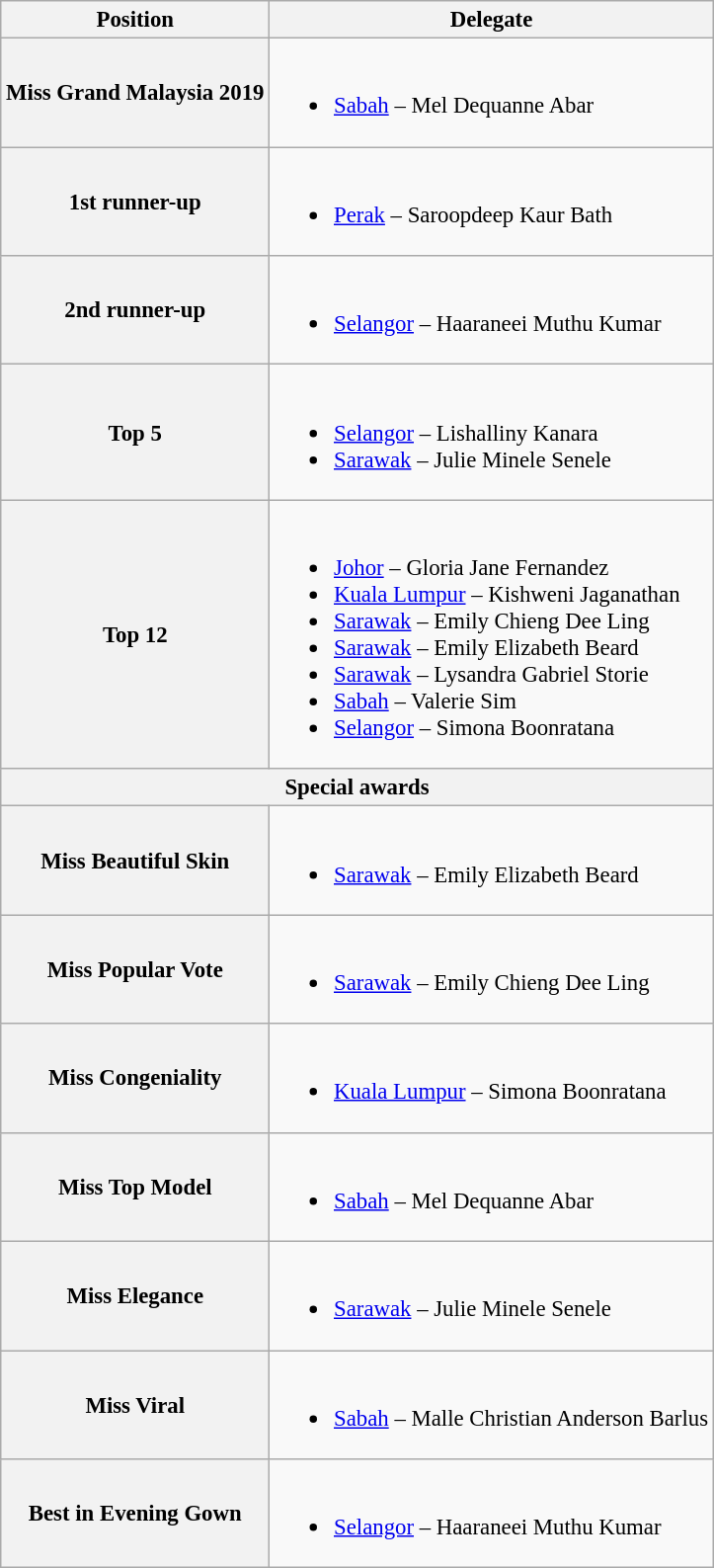<table class="wikitable" style="font-size: 95%";>
<tr>
<th>Position</th>
<th>Delegate</th>
</tr>
<tr>
<th>Miss Grand Malaysia 2019</th>
<td><br><ul><li><a href='#'>Sabah</a> – Mel Dequanne Abar</li></ul></td>
</tr>
<tr>
<th>1st runner-up</th>
<td><br><ul><li><a href='#'>Perak</a> – Saroopdeep Kaur Bath</li></ul></td>
</tr>
<tr>
<th>2nd runner-up</th>
<td><br><ul><li><a href='#'>Selangor</a> – Haaraneei Muthu Kumar</li></ul></td>
</tr>
<tr>
<th>Top 5</th>
<td><br><ul><li><a href='#'>Selangor</a> – Lishalliny Kanara</li><li><a href='#'>Sarawak</a> – Julie Minele Senele</li></ul></td>
</tr>
<tr>
<th>Top 12</th>
<td><br><ul><li><a href='#'>Johor</a> – Gloria Jane Fernandez</li><li><a href='#'>Kuala Lumpur</a> – Kishweni Jaganathan</li><li><a href='#'>Sarawak</a> – Emily Chieng Dee Ling</li><li><a href='#'>Sarawak</a> – Emily Elizabeth Beard</li><li><a href='#'>Sarawak</a> – Lysandra Gabriel Storie</li><li><a href='#'>Sabah</a> – Valerie Sim</li><li><a href='#'>Selangor</a> – Simona Boonratana</li></ul></td>
</tr>
<tr>
<th colspan=2>Special awards</th>
</tr>
<tr>
<th>Miss Beautiful Skin</th>
<td><br><ul><li><a href='#'>Sarawak</a> – Emily Elizabeth Beard</li></ul></td>
</tr>
<tr>
<th>Miss Popular Vote</th>
<td><br><ul><li><a href='#'>Sarawak</a> – Emily Chieng Dee Ling</li></ul></td>
</tr>
<tr>
<th>Miss Congeniality</th>
<td><br><ul><li><a href='#'>Kuala Lumpur</a> – Simona Boonratana</li></ul></td>
</tr>
<tr>
<th>Miss Top Model</th>
<td><br><ul><li><a href='#'>Sabah</a> – Mel Dequanne Abar</li></ul></td>
</tr>
<tr>
<th>Miss Elegance</th>
<td><br><ul><li><a href='#'>Sarawak</a> – Julie Minele Senele</li></ul></td>
</tr>
<tr>
<th>Miss Viral</th>
<td><br><ul><li><a href='#'>Sabah</a> – Malle Christian Anderson Barlus</li></ul></td>
</tr>
<tr>
<th>Best in Evening Gown</th>
<td><br><ul><li><a href='#'>Selangor</a> – Haaraneei Muthu Kumar</li></ul></td>
</tr>
</table>
